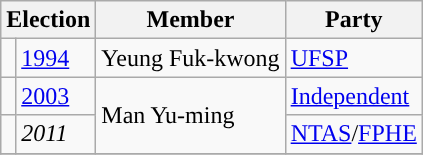<table class="wikitable">
<tr>
<th colspan="2">Election</th>
<th>Member</th>
<th>Party</th>
</tr>
<tr>
<td style="background-color: "></td>
<td><a href='#'>1994</a></td>
<td>Yeung Fuk-kwong</td>
<td><a href='#'>UFSP</a></td>
</tr>
<tr>
<td style="background-color: "></td>
<td><a href='#'>2003</a></td>
<td rowspan=2>Man Yu-ming</td>
<td><a href='#'>Independent</a></td>
</tr>
<tr>
<td style="background-color: "></td>
<td><em>2011</em></td>
<td><a href='#'>NTAS</a>/<a href='#'>FPHE</a></td>
</tr>
<tr>
</tr>
</table>
